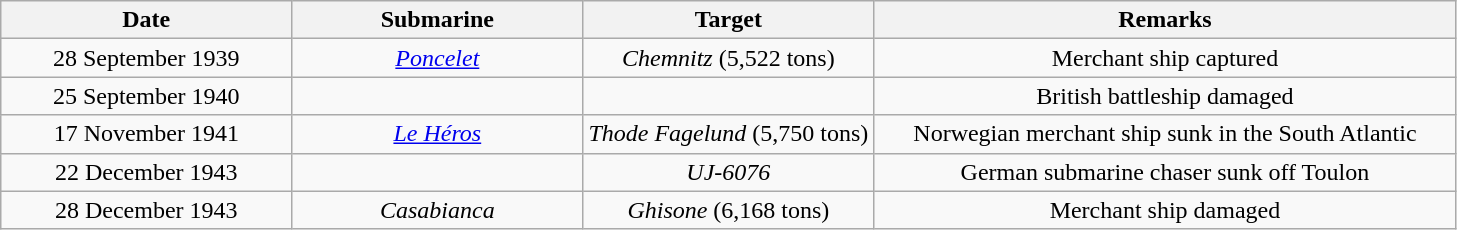<table class="wikitable" style="text-align:center">
<tr>
<th width="20%">Date</th>
<th width="20%">Submarine</th>
<th width="20%">Target</th>
<th width="40%">Remarks</th>
</tr>
<tr>
<td>28 September 1939</td>
<td><a href='#'><em>Poncelet</em></a></td>
<td><em>Chemnitz</em> (5,522 tons)</td>
<td>Merchant ship captured</td>
</tr>
<tr>
<td>25 September 1940</td>
<td></td>
<td></td>
<td>British battleship damaged</td>
</tr>
<tr>
<td>17 November 1941</td>
<td><a href='#'><em>Le Héros</em></a></td>
<td><em>Thode Fagelund</em> (5,750 tons)</td>
<td>Norwegian merchant ship sunk in the South Atlantic</td>
</tr>
<tr>
<td>22 December 1943</td>
<td></td>
<td><em>UJ-6076</em></td>
<td>German submarine chaser sunk off Toulon</td>
</tr>
<tr>
<td>28 December 1943</td>
<td><em>Casabianca</em></td>
<td><em>Ghisone</em> (6,168 tons)</td>
<td>Merchant ship damaged</td>
</tr>
</table>
